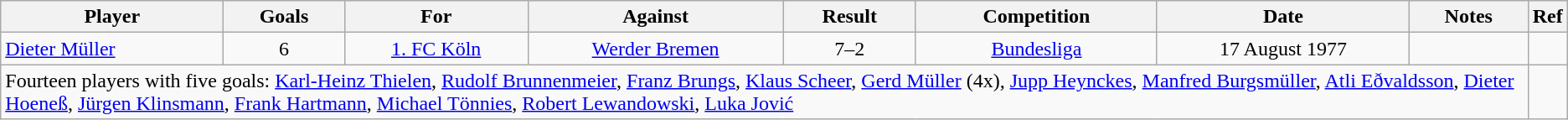<table class="wikitable" style="text-align:center;">
<tr>
<th>Player</th>
<th>Goals</th>
<th>For</th>
<th>Against</th>
<th>Result</th>
<th>Competition</th>
<th>Date</th>
<th>Notes</th>
<th>Ref</th>
</tr>
<tr>
<td align="left"><a href='#'>Dieter Müller</a></td>
<td>6</td>
<td><a href='#'>1. FC Köln</a></td>
<td><a href='#'>Werder Bremen</a></td>
<td>7–2</td>
<td><a href='#'>Bundesliga</a></td>
<td>17 August 1977</td>
<td></td>
<td></td>
</tr>
<tr>
<td style="text-align:left;" colspan="8">Fourteen players with five goals: <a href='#'>Karl-Heinz Thielen</a>, <a href='#'>Rudolf Brunnenmeier</a>, <a href='#'>Franz Brungs</a>, <a href='#'>Klaus Scheer</a>, <a href='#'>Gerd Müller</a> (4x), <a href='#'>Jupp Heynckes</a>, <a href='#'>Manfred Burgsmüller</a>, <a href='#'>Atli Eðvaldsson</a>, <a href='#'>Dieter Hoeneß</a>, <a href='#'>Jürgen Klinsmann</a>, <a href='#'>Frank Hartmann</a>, <a href='#'>Michael Tönnies</a>, <a href='#'>Robert Lewandowski</a>, <a href='#'>Luka Jović</a></td>
<td></td>
</tr>
</table>
